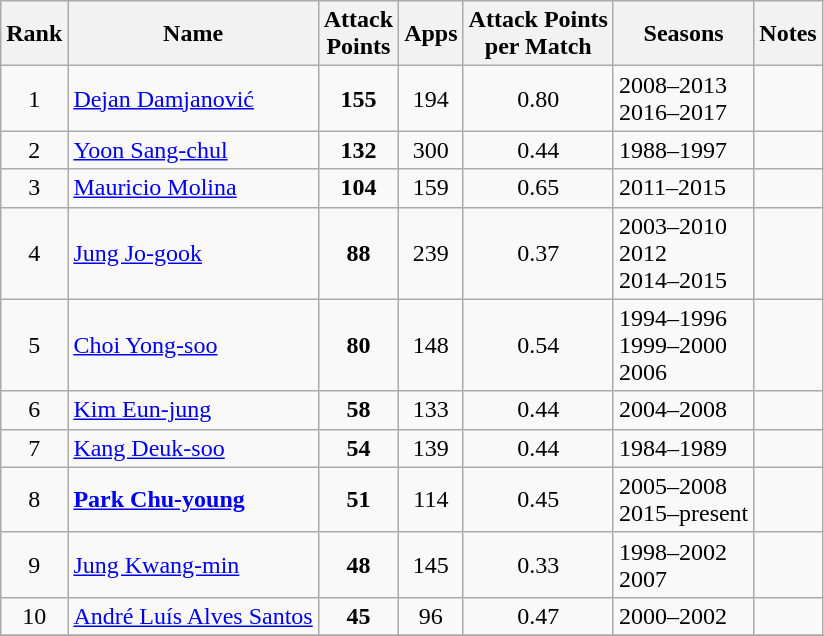<table class="wikitable sortable" style="text-align:center">
<tr>
<th>Rank</th>
<th>Name</th>
<th>Attack<br>Points</th>
<th>Apps</th>
<th>Attack Points<br>per Match</th>
<th>Seasons</th>
<th>Notes</th>
</tr>
<tr>
<td>1</td>
<td align=left> <a href='#'>Dejan Damjanović</a></td>
<td><strong>155</strong></td>
<td>194</td>
<td>0.80</td>
<td align=left>2008–2013<br>2016–2017</td>
<td></td>
</tr>
<tr>
<td>2</td>
<td align=left> <a href='#'>Yoon Sang-chul</a></td>
<td><strong>132</strong></td>
<td>300</td>
<td>0.44</td>
<td align=left>1988–1997</td>
<td></td>
</tr>
<tr>
<td>3</td>
<td align=left> <a href='#'>Mauricio Molina</a></td>
<td><strong>104</strong></td>
<td>159</td>
<td>0.65</td>
<td align=left>2011–2015</td>
<td></td>
</tr>
<tr>
<td>4</td>
<td align=left> <a href='#'>Jung Jo-gook</a></td>
<td><strong>88</strong></td>
<td>239</td>
<td>0.37</td>
<td align=left>2003–2010<br>2012<br>2014–2015</td>
<td></td>
</tr>
<tr>
<td>5</td>
<td align=left> <a href='#'>Choi Yong-soo</a></td>
<td><strong>80</strong></td>
<td>148</td>
<td>0.54</td>
<td align=left>1994–1996<br>1999–2000<br>2006</td>
<td></td>
</tr>
<tr>
<td>6</td>
<td align=left> <a href='#'>Kim Eun-jung</a></td>
<td><strong>58</strong></td>
<td>133</td>
<td>0.44</td>
<td align=left>2004–2008</td>
<td></td>
</tr>
<tr>
<td>7</td>
<td align=left> <a href='#'>Kang Deuk-soo</a></td>
<td><strong>54</strong></td>
<td>139</td>
<td>0.44</td>
<td align=left>1984–1989</td>
<td></td>
</tr>
<tr>
<td>8</td>
<td align=left> <strong><a href='#'>Park Chu-young</a></strong></td>
<td><strong>51</strong></td>
<td>114</td>
<td>0.45</td>
<td align=left>2005–2008<br>2015–present</td>
<td></td>
</tr>
<tr>
<td>9</td>
<td align=left> <a href='#'>Jung Kwang-min</a></td>
<td><strong>48</strong></td>
<td>145</td>
<td>0.33</td>
<td align=left>1998–2002<br>2007</td>
<td></td>
</tr>
<tr>
<td>10</td>
<td align=left> <a href='#'>André Luís Alves Santos</a></td>
<td><strong>45</strong></td>
<td>96</td>
<td>0.47</td>
<td align=left>2000–2002</td>
<td></td>
</tr>
<tr>
</tr>
</table>
